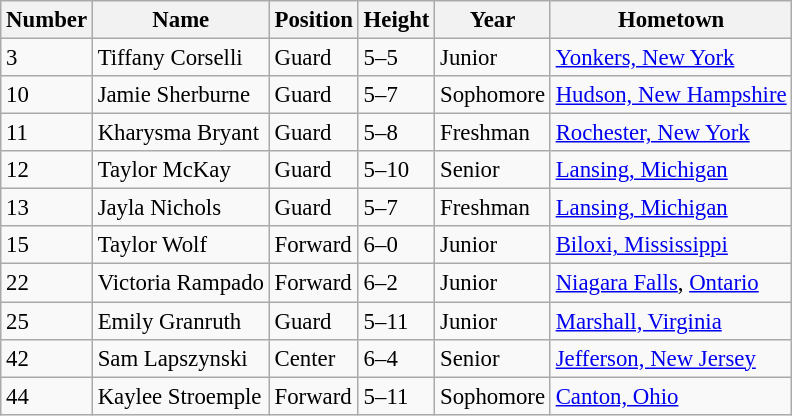<table class="wikitable sortable" style="font-size: 95%;">
<tr>
<th>Number</th>
<th>Name</th>
<th>Position</th>
<th>Height</th>
<th>Year</th>
<th>Hometown</th>
</tr>
<tr>
<td>3</td>
<td>Tiffany Corselli</td>
<td>Guard</td>
<td>5–5</td>
<td>Junior</td>
<td><a href='#'>Yonkers, New York</a></td>
</tr>
<tr>
<td>10</td>
<td>Jamie Sherburne</td>
<td>Guard</td>
<td>5–7</td>
<td>Sophomore</td>
<td><a href='#'>Hudson, New Hampshire</a></td>
</tr>
<tr>
<td>11</td>
<td>Kharysma Bryant</td>
<td>Guard</td>
<td>5–8</td>
<td>Freshman</td>
<td><a href='#'>Rochester, New York</a></td>
</tr>
<tr>
<td>12</td>
<td>Taylor McKay</td>
<td>Guard</td>
<td>5–10</td>
<td>Senior</td>
<td><a href='#'>Lansing, Michigan</a></td>
</tr>
<tr>
<td>13</td>
<td>Jayla Nichols</td>
<td>Guard</td>
<td>5–7</td>
<td>Freshman</td>
<td><a href='#'>Lansing, Michigan</a></td>
</tr>
<tr>
<td>15</td>
<td>Taylor Wolf</td>
<td>Forward</td>
<td>6–0</td>
<td>Junior</td>
<td><a href='#'>Biloxi, Mississippi</a></td>
</tr>
<tr>
<td>22</td>
<td>Victoria Rampado</td>
<td>Forward</td>
<td>6–2</td>
<td>Junior</td>
<td><a href='#'>Niagara Falls</a>, <a href='#'>Ontario</a></td>
</tr>
<tr>
<td>25</td>
<td>Emily Granruth</td>
<td>Guard</td>
<td>5–11</td>
<td>Junior</td>
<td><a href='#'>Marshall, Virginia</a></td>
</tr>
<tr>
<td>42</td>
<td>Sam Lapszynski</td>
<td>Center</td>
<td>6–4</td>
<td>Senior</td>
<td><a href='#'>Jefferson, New Jersey</a></td>
</tr>
<tr>
<td>44</td>
<td>Kaylee Stroemple</td>
<td>Forward</td>
<td>5–11</td>
<td>Sophomore</td>
<td><a href='#'>Canton, Ohio</a></td>
</tr>
</table>
